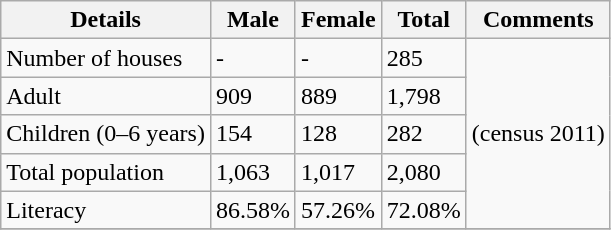<table class="wikitable sortable">
<tr>
<th>Details</th>
<th>Male</th>
<th>Female</th>
<th>Total</th>
<th>Comments</th>
</tr>
<tr>
<td>Number of houses</td>
<td>-</td>
<td>-</td>
<td>285</td>
<td rowspan="5">(census 2011) </td>
</tr>
<tr>
<td>Adult</td>
<td>909</td>
<td>889</td>
<td>1,798</td>
</tr>
<tr>
<td>Children (0–6 years)</td>
<td>154</td>
<td>128</td>
<td>282</td>
</tr>
<tr>
<td>Total population</td>
<td>1,063</td>
<td>1,017</td>
<td>2,080</td>
</tr>
<tr>
<td>Literacy</td>
<td>86.58%</td>
<td>57.26%</td>
<td>72.08%</td>
</tr>
<tr>
</tr>
</table>
